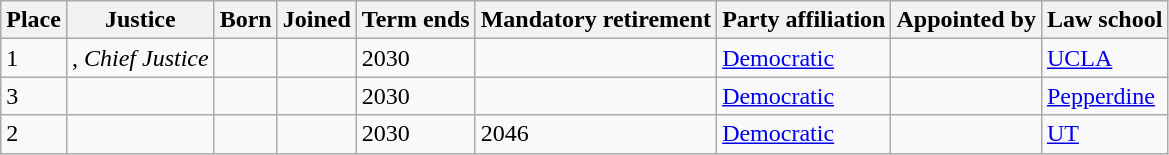<table class="wikitable sortable">
<tr>
<th>Place</th>
<th>Justice</th>
<th>Born</th>
<th>Joined</th>
<th>Term ends</th>
<th>Mandatory retirement</th>
<th>Party affiliation</th>
<th>Appointed by</th>
<th>Law school</th>
</tr>
<tr>
<td>1</td>
<td>, <em>Chief Justice</em></td>
<td align="center"></td>
<td></td>
<td>2030</td>
<td align="center"></td>
<td><a href='#'>Democratic</a></td>
<td></td>
<td><a href='#'>UCLA</a></td>
</tr>
<tr>
<td>3</td>
<td></td>
<td align="center"></td>
<td></td>
<td>2030</td>
<td align="center"></td>
<td><a href='#'>Democratic</a></td>
<td></td>
<td><a href='#'>Pepperdine</a></td>
</tr>
<tr>
<td>2</td>
<td></td>
<td></td>
<td></td>
<td>2030</td>
<td>2046</td>
<td><a href='#'>Democratic</a></td>
<td></td>
<td><a href='#'>UT</a></td>
</tr>
</table>
